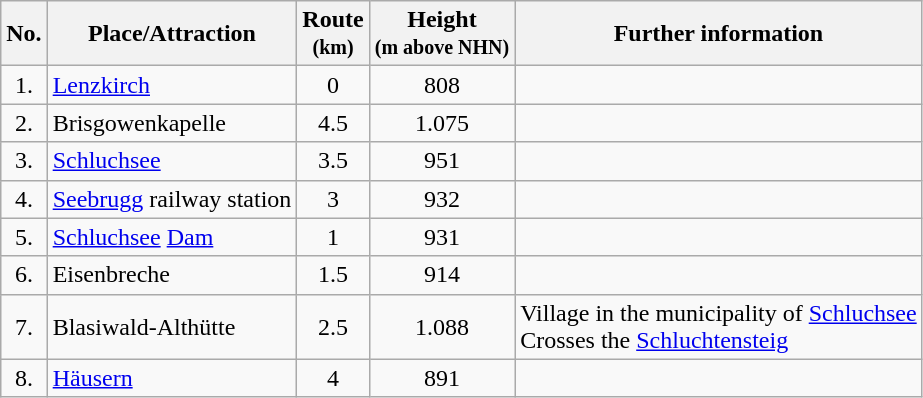<table class="wikitable toptextcells">
<tr class="hintergrundfarbe5">
<th>No.</th>
<th>Place/Attraction</th>
<th>Route <br><small>(km)</small></th>
<th>Height <br><small>(m above NHN)</small></th>
<th class="unsortable">Further information</th>
</tr>
<tr>
<td style="text-align:center">1.</td>
<td><a href='#'>Lenzkirch</a></td>
<td style="text-align:center">0</td>
<td style="text-align:center">808</td>
<td></td>
</tr>
<tr>
<td style="text-align:center">2.</td>
<td>Brisgowenkapelle</td>
<td style="text-align:center">4.5</td>
<td style="text-align:center">1.075</td>
<td></td>
</tr>
<tr>
<td style="text-align:center">3.</td>
<td><a href='#'>Schluchsee</a></td>
<td style="text-align:center">3.5</td>
<td style="text-align:center">951</td>
<td></td>
</tr>
<tr>
<td style="text-align:center">4.</td>
<td><a href='#'>Seebrugg</a> railway station</td>
<td style="text-align:center">3</td>
<td style="text-align:center">932</td>
<td></td>
</tr>
<tr>
<td style="text-align:center">5.</td>
<td><a href='#'>Schluchsee</a> <a href='#'>Dam</a></td>
<td style="text-align:center">1</td>
<td style="text-align:center">931</td>
<td></td>
</tr>
<tr>
<td style="text-align:center">6.</td>
<td>Eisenbreche</td>
<td style="text-align:center">1.5</td>
<td style="text-align:center">914</td>
<td></td>
</tr>
<tr>
<td style="text-align:center">7.</td>
<td>Blasiwald-Althütte</td>
<td style="text-align:center">2.5</td>
<td style="text-align:center">1.088</td>
<td>Village in the municipality of <a href='#'>Schluchsee</a><br>Crosses the <a href='#'>Schluchtensteig</a></td>
</tr>
<tr>
<td style="text-align:center">8.</td>
<td><a href='#'>Häusern</a></td>
<td style="text-align:center">4</td>
<td style="text-align:center">891</td>
<td></td>
</tr>
</table>
